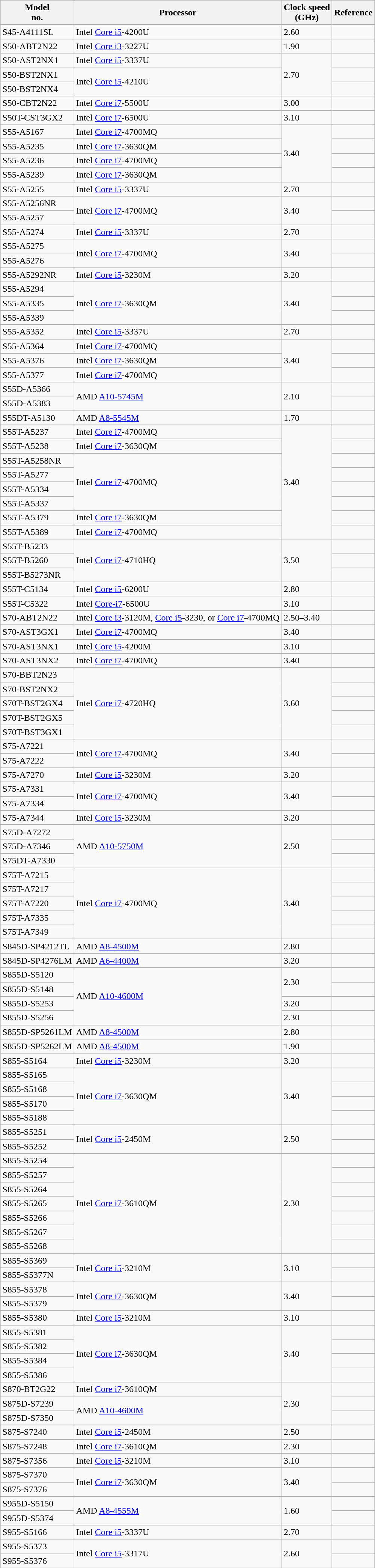<table class="wikitable sortable">
<tr>
<th>Model<br>no.</th>
<th>Processor</th>
<th>Clock speed<br>(GHz)</th>
<th>Reference</th>
</tr>
<tr>
<td>S45-A4111SL</td>
<td>Intel <a href='#'>Core i5</a>-4200U</td>
<td>2.60</td>
<td></td>
</tr>
<tr>
<td>S50-ABT2N22</td>
<td>Intel <a href='#'>Core i3</a>-3227U</td>
<td>1.90</td>
<td></td>
</tr>
<tr>
<td>S50-AST2NX1</td>
<td>Intel <a href='#'>Core i5</a>-3337U</td>
<td rowspan="3">2.70</td>
<td></td>
</tr>
<tr>
<td>S50-BST2NX1</td>
<td rowspan="2">Intel <a href='#'>Core i5</a>-4210U</td>
<td></td>
</tr>
<tr>
<td>S50-BST2NX4</td>
<td></td>
</tr>
<tr>
<td>S50-CBT2N22</td>
<td>Intel <a href='#'>Core i7</a>-5500U</td>
<td>3.00</td>
<td></td>
</tr>
<tr>
<td>S50T-CST3GX2</td>
<td>Intel <a href='#'>Core i7</a>-6500U</td>
<td>3.10</td>
<td></td>
</tr>
<tr>
<td>S55-A5167</td>
<td>Intel <a href='#'>Core i7</a>-4700MQ</td>
<td rowspan="4">3.40</td>
<td></td>
</tr>
<tr>
<td>S55-A5235</td>
<td>Intel <a href='#'>Core i7</a>-3630QM</td>
<td></td>
</tr>
<tr>
<td>S55-A5236</td>
<td>Intel <a href='#'>Core i7</a>-4700MQ</td>
<td></td>
</tr>
<tr>
<td>S55-A5239</td>
<td>Intel <a href='#'>Core i7</a>-3630QM</td>
<td></td>
</tr>
<tr>
<td>S55-A5255</td>
<td>Intel <a href='#'>Core i5</a>-3337U</td>
<td>2.70</td>
<td></td>
</tr>
<tr>
<td>S55-A5256NR</td>
<td rowspan="2">Intel <a href='#'>Core i7</a>-4700MQ</td>
<td rowspan="2">3.40</td>
<td></td>
</tr>
<tr>
<td>S55-A5257</td>
<td></td>
</tr>
<tr>
<td>S55-A5274</td>
<td>Intel <a href='#'>Core i5</a>-3337U</td>
<td>2.70</td>
<td></td>
</tr>
<tr>
<td>S55-A5275</td>
<td rowspan="2">Intel <a href='#'>Core i7</a>-4700MQ</td>
<td rowspan="2">3.40</td>
<td></td>
</tr>
<tr>
<td>S55-A5276</td>
<td></td>
</tr>
<tr>
<td>S55-A5292NR</td>
<td>Intel <a href='#'>Core i5</a>-3230M</td>
<td>3.20</td>
<td></td>
</tr>
<tr>
<td>S55-A5294</td>
<td rowspan="3">Intel <a href='#'>Core i7</a>-3630QM</td>
<td rowspan="3">3.40</td>
<td></td>
</tr>
<tr>
<td>S55-A5335</td>
<td></td>
</tr>
<tr>
<td>S55-A5339</td>
<td></td>
</tr>
<tr>
<td>S55-A5352</td>
<td>Intel <a href='#'>Core i5</a>-3337U</td>
<td>2.70</td>
<td></td>
</tr>
<tr>
<td>S55-A5364</td>
<td>Intel <a href='#'>Core i7</a>-4700MQ</td>
<td rowspan="3">3.40</td>
<td></td>
</tr>
<tr>
<td>S55-A5376</td>
<td>Intel <a href='#'>Core i7</a>-3630QM</td>
<td></td>
</tr>
<tr>
<td>S55-A5377</td>
<td>Intel <a href='#'>Core i7</a>-4700MQ</td>
<td></td>
</tr>
<tr>
<td>S55D-A5366</td>
<td rowspan="2">AMD <a href='#'>A10-5745M</a></td>
<td rowspan="2">2.10</td>
<td></td>
</tr>
<tr>
<td>S55D-A5383</td>
<td></td>
</tr>
<tr>
<td>S55DT-A5130</td>
<td>AMD <a href='#'>A8-5545M</a></td>
<td>1.70</td>
<td></td>
</tr>
<tr>
<td>S55T-A5237</td>
<td>Intel <a href='#'>Core i7</a>-4700MQ</td>
<td rowspan="8">3.40</td>
<td></td>
</tr>
<tr>
<td>S55T-A5238</td>
<td>Intel <a href='#'>Core i7</a>-3630QM</td>
<td></td>
</tr>
<tr>
<td>S55T-A5258NR</td>
<td rowspan="4">Intel <a href='#'>Core i7</a>-4700MQ</td>
<td></td>
</tr>
<tr>
<td>S55T-A5277</td>
<td></td>
</tr>
<tr>
<td>S55T-A5334</td>
<td></td>
</tr>
<tr>
<td>S55T-A5337</td>
<td></td>
</tr>
<tr>
<td>S55T-A5379</td>
<td>Intel <a href='#'>Core i7</a>-3630QM</td>
<td></td>
</tr>
<tr>
<td>S55T-A5389</td>
<td>Intel <a href='#'>Core i7</a>-4700MQ</td>
<td></td>
</tr>
<tr>
<td>S55T-B5233</td>
<td rowspan="3">Intel <a href='#'>Core i7</a>-4710HQ</td>
<td rowspan="3">3.50</td>
<td></td>
</tr>
<tr>
<td>S55T-B5260</td>
<td></td>
</tr>
<tr>
<td>S55T-B5273NR</td>
<td></td>
</tr>
<tr>
<td>S55T-C5134</td>
<td>Intel <a href='#'>Core i5</a>-6200U</td>
<td>2.80</td>
<td></td>
</tr>
<tr>
<td>S55T-C5322</td>
<td>Intel <a href='#'>Core-i7</a>-6500U</td>
<td>3.10</td>
<td></td>
</tr>
<tr>
<td>S70-ABT2N22</td>
<td>Intel <a href='#'>Core i3</a>-3120M, <a href='#'>Core i5</a>-3230, or <a href='#'>Core i7</a>-4700MQ</td>
<td>2.50–3.40</td>
<td></td>
</tr>
<tr>
<td>S70-AST3GX1</td>
<td>Intel <a href='#'>Core i7</a>-4700MQ</td>
<td>3.40</td>
<td></td>
</tr>
<tr>
<td>S70-AST3NX1</td>
<td>Intel <a href='#'>Core i5</a>-4200M</td>
<td>3.10</td>
<td></td>
</tr>
<tr>
<td>S70-AST3NX2</td>
<td>Intel <a href='#'>Core i7</a>-4700MQ</td>
<td>3.40</td>
<td></td>
</tr>
<tr>
<td>S70-BBT2N23</td>
<td rowspan="5">Intel <a href='#'>Core i7</a>-4720HQ</td>
<td rowspan="5">3.60</td>
<td></td>
</tr>
<tr>
<td>S70-BST2NX2</td>
<td></td>
</tr>
<tr>
<td>S70T-BST2GX4</td>
<td></td>
</tr>
<tr>
<td>S70T-BST2GX5</td>
<td></td>
</tr>
<tr>
<td>S70T-BST3GX1</td>
<td></td>
</tr>
<tr>
<td>S75-A7221</td>
<td rowspan="2">Intel <a href='#'>Core i7</a>-4700MQ</td>
<td rowspan="2">3.40</td>
<td></td>
</tr>
<tr>
<td>S75-A7222</td>
<td></td>
</tr>
<tr>
<td>S75-A7270</td>
<td>Intel <a href='#'>Core i5</a>-3230M</td>
<td>3.20</td>
<td></td>
</tr>
<tr>
<td>S75-A7331</td>
<td rowspan="2">Intel <a href='#'>Core i7</a>-4700MQ</td>
<td rowspan="2">3.40</td>
<td></td>
</tr>
<tr>
<td>S75-A7334</td>
<td></td>
</tr>
<tr>
<td>S75-A7344</td>
<td>Intel <a href='#'>Core i5</a>-3230M</td>
<td>3.20</td>
<td></td>
</tr>
<tr>
<td>S75D-A7272</td>
<td rowspan="3">AMD <a href='#'>A10-5750M</a></td>
<td rowspan="3">2.50</td>
<td></td>
</tr>
<tr>
<td>S75D-A7346</td>
<td></td>
</tr>
<tr>
<td>S75DT-A7330</td>
<td></td>
</tr>
<tr>
<td>S75T-A7215</td>
<td rowspan="5">Intel <a href='#'>Core i7</a>-4700MQ</td>
<td rowspan="5">3.40</td>
<td></td>
</tr>
<tr>
<td>S75T-A7217</td>
<td></td>
</tr>
<tr>
<td>S75T-A7220</td>
<td></td>
</tr>
<tr>
<td>S75T-A7335</td>
<td></td>
</tr>
<tr>
<td>S75T-A7349</td>
<td></td>
</tr>
<tr>
<td>S845D-SP4212TL</td>
<td>AMD <a href='#'>A8-4500M</a></td>
<td>2.80</td>
<td></td>
</tr>
<tr>
<td>S845D-SP4276LM</td>
<td>AMD <a href='#'>A6-4400M</a></td>
<td>3.20</td>
<td></td>
</tr>
<tr>
<td>S855D-S5120</td>
<td rowspan="4">AMD <a href='#'>A10-4600M</a></td>
<td rowspan="2">2.30</td>
<td></td>
</tr>
<tr>
<td>S855D-S5148</td>
<td></td>
</tr>
<tr>
<td>S855D-S5253</td>
<td>3.20</td>
<td></td>
</tr>
<tr>
<td>S855D-S5256</td>
<td>2.30</td>
<td></td>
</tr>
<tr>
<td>S855D-SP5261LM</td>
<td>AMD <a href='#'>A8-4500M</a></td>
<td>2.80</td>
<td></td>
</tr>
<tr>
<td>S855D-SP5262LM</td>
<td>AMD <a href='#'>A8-4500M</a></td>
<td>1.90</td>
<td></td>
</tr>
<tr>
<td>S855-S5164</td>
<td>Intel <a href='#'>Core i5</a>-3230M</td>
<td>3.20</td>
<td></td>
</tr>
<tr>
<td>S855-S5165</td>
<td rowspan="4">Intel <a href='#'>Core i7</a>-3630QM</td>
<td rowspan="4">3.40</td>
<td></td>
</tr>
<tr>
<td>S855-S5168</td>
<td></td>
</tr>
<tr>
<td>S855-S5170</td>
<td></td>
</tr>
<tr>
<td>S855-S5188</td>
<td></td>
</tr>
<tr>
<td>S855-S5251</td>
<td rowspan="2">Intel <a href='#'>Core i5</a>-2450M</td>
<td rowspan="2">2.50</td>
<td></td>
</tr>
<tr>
<td>S855-S5252</td>
<td></td>
</tr>
<tr>
<td>S855-S5254</td>
<td rowspan="7">Intel <a href='#'>Core i7</a>-3610QM</td>
<td rowspan="7">2.30</td>
<td></td>
</tr>
<tr>
<td>S855-S5257</td>
<td></td>
</tr>
<tr>
<td>S855-S5264</td>
<td></td>
</tr>
<tr>
<td>S855-S5265</td>
<td></td>
</tr>
<tr>
<td>S855-S5266</td>
<td></td>
</tr>
<tr>
<td>S855-S5267</td>
<td></td>
</tr>
<tr>
<td>S855-S5268</td>
<td></td>
</tr>
<tr>
<td>S855-S5369</td>
<td rowspan="2">Intel <a href='#'>Core i5</a>-3210M</td>
<td rowspan="2">3.10</td>
<td></td>
</tr>
<tr>
<td>S855-S5377N</td>
<td></td>
</tr>
<tr>
<td>S855-S5378</td>
<td rowspan="2">Intel <a href='#'>Core i7</a>-3630QM</td>
<td rowspan="2">3.40</td>
<td></td>
</tr>
<tr>
<td>S855-S5379</td>
<td></td>
</tr>
<tr>
<td>S855-S5380</td>
<td>Intel <a href='#'>Core i5</a>-3210M</td>
<td>3.10</td>
<td></td>
</tr>
<tr>
<td>S855-S5381</td>
<td rowspan="4">Intel <a href='#'>Core i7</a>-3630QM</td>
<td rowspan="4">3.40</td>
<td></td>
</tr>
<tr>
<td>S855-S5382</td>
<td></td>
</tr>
<tr>
<td>S855-S5384</td>
<td></td>
</tr>
<tr>
<td>S855-S5386</td>
<td></td>
</tr>
<tr>
<td>S870-BT2G22</td>
<td>Intel <a href='#'>Core i7</a>-3610QM</td>
<td rowspan="3">2.30</td>
<td></td>
</tr>
<tr>
<td>S875D-S7239</td>
<td rowspan="2">AMD <a href='#'>A10-4600M</a></td>
<td></td>
</tr>
<tr>
<td>S875D-S7350</td>
<td></td>
</tr>
<tr>
<td>S875-S7240</td>
<td>Intel <a href='#'>Core i5</a>-2450M</td>
<td>2.50</td>
<td></td>
</tr>
<tr>
<td>S875-S7248</td>
<td>Intel <a href='#'>Core i7</a>-3610QM</td>
<td>2.30</td>
<td></td>
</tr>
<tr>
<td>S875-S7356</td>
<td>Intel <a href='#'>Core i5</a>-3210M</td>
<td>3.10</td>
<td></td>
</tr>
<tr>
<td>S875-S7370</td>
<td rowspan="2">Intel <a href='#'>Core i7</a>-3630QM</td>
<td rowspan="2">3.40</td>
<td></td>
</tr>
<tr>
<td>S875-S7376</td>
<td></td>
</tr>
<tr>
<td>S955D-S5150</td>
<td rowspan="2">AMD <a href='#'>A8-4555M</a></td>
<td rowspan="2">1.60</td>
<td></td>
</tr>
<tr>
<td>S955D-S5374</td>
<td></td>
</tr>
<tr>
<td>S955-S5166</td>
<td>Intel <a href='#'>Core i5</a>-3337U</td>
<td>2.70</td>
<td></td>
</tr>
<tr>
<td>S955-S5373</td>
<td rowspan="2">Intel <a href='#'>Core i5</a>-3317U</td>
<td rowspan="2">2.60</td>
<td></td>
</tr>
<tr>
<td>S955-S5376</td>
<td></td>
</tr>
</table>
